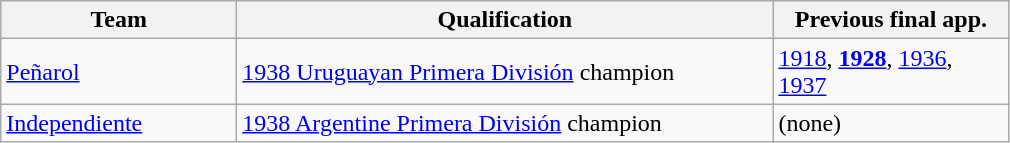<table class="wikitable">
<tr>
<th width=150px>Team</th>
<th width=350px>Qualification</th>
<th width=150px>Previous final app.</th>
</tr>
<tr>
<td> <a href='#'>Peñarol</a></td>
<td><a href='#'>1938 Uruguayan Primera División</a> champion</td>
<td><a href='#'>1918</a>, <strong><a href='#'>1928</a></strong>, <a href='#'>1936</a>, <a href='#'>1937</a></td>
</tr>
<tr>
<td> <a href='#'>Independiente</a></td>
<td><a href='#'>1938 Argentine Primera División</a> champion</td>
<td>(none)</td>
</tr>
</table>
